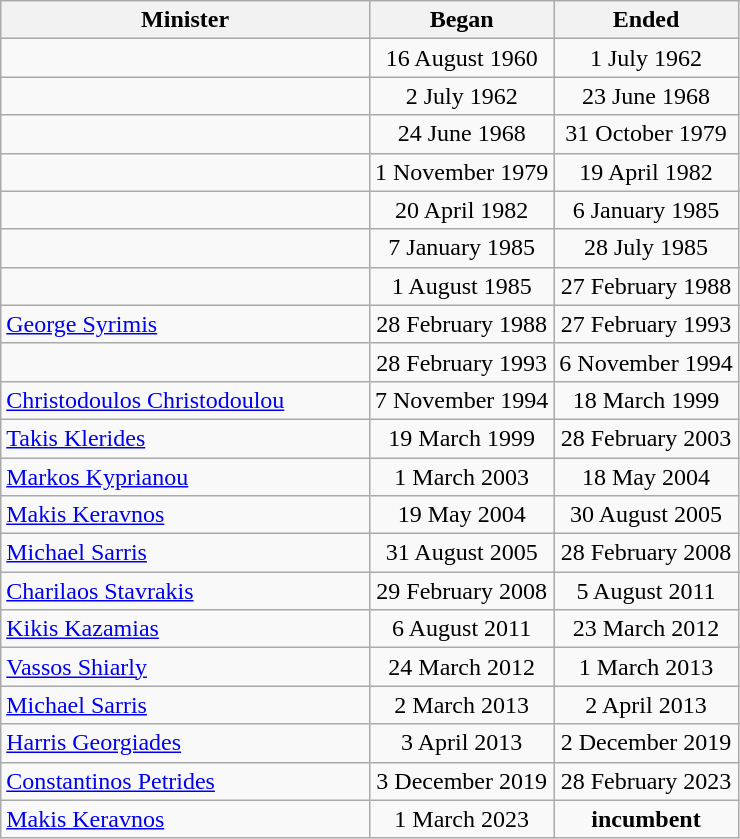<table border="1" class="wikitable">
<tr>
<th width="50%">Minister</th>
<th width="25%">Began</th>
<th width="25%">Ended</th>
</tr>
<tr align=center>
<td align=left></td>
<td>16 August 1960</td>
<td>1 July 1962</td>
</tr>
<tr align=center>
<td align=left></td>
<td>2 July 1962</td>
<td>23 June 1968</td>
</tr>
<tr align=center>
<td align=left></td>
<td>24 June 1968</td>
<td>31 October 1979</td>
</tr>
<tr align=center>
<td align=left></td>
<td>1 November 1979</td>
<td>19 April 1982</td>
</tr>
<tr align=center>
<td align=left></td>
<td>20 April 1982</td>
<td>6 January 1985</td>
</tr>
<tr align=center>
<td align=left></td>
<td>7 January 1985</td>
<td>28 July 1985</td>
</tr>
<tr align=center>
<td align=left></td>
<td>1 August 1985</td>
<td>27 February 1988</td>
</tr>
<tr align=center>
<td align=left><a href='#'>George Syrimis</a></td>
<td>28 February 1988</td>
<td>27 February 1993</td>
</tr>
<tr align=center>
<td align=left></td>
<td>28 February 1993</td>
<td>6 November 1994</td>
</tr>
<tr align=center>
<td align=left><a href='#'>Christodoulos Christodoulou</a></td>
<td>7 November 1994</td>
<td>18 March 1999</td>
</tr>
<tr align=center>
<td align=left><a href='#'>Takis Klerides</a></td>
<td>19 March 1999</td>
<td>28 February 2003</td>
</tr>
<tr align=center>
<td align=left><a href='#'>Markos Kyprianou</a></td>
<td>1 March 2003</td>
<td>18 May 2004</td>
</tr>
<tr align=center>
<td align=left><a href='#'>Makis Keravnos</a></td>
<td>19 May 2004</td>
<td>30 August 2005</td>
</tr>
<tr align=center>
<td align=left><a href='#'>Michael Sarris</a></td>
<td>31 August 2005</td>
<td>28 February 2008</td>
</tr>
<tr align=center>
<td align=left><a href='#'>Charilaos Stavrakis</a></td>
<td>29 February 2008</td>
<td>5 August 2011</td>
</tr>
<tr align=center>
<td align=left><a href='#'>Kikis Kazamias</a></td>
<td>6 August 2011</td>
<td>23 March 2012</td>
</tr>
<tr align=center>
<td align=left><a href='#'>Vassos Shiarly</a></td>
<td>24 March 2012</td>
<td>1 March 2013</td>
</tr>
<tr align=center>
<td align=left><a href='#'>Michael Sarris</a></td>
<td>2 March 2013</td>
<td>2 April 2013</td>
</tr>
<tr align=center>
<td align=left><a href='#'>Harris Georgiades</a></td>
<td>3 April 2013</td>
<td>2 December 2019</td>
</tr>
<tr align=center>
<td align=left><a href='#'>Constantinos Petrides</a></td>
<td>3 December 2019</td>
<td>28 February 2023</td>
</tr>
<tr align=center>
<td align=left><a href='#'>Makis Keravnos</a></td>
<td>1 March 2023</td>
<td><strong>incumbent</strong></td>
</tr>
</table>
